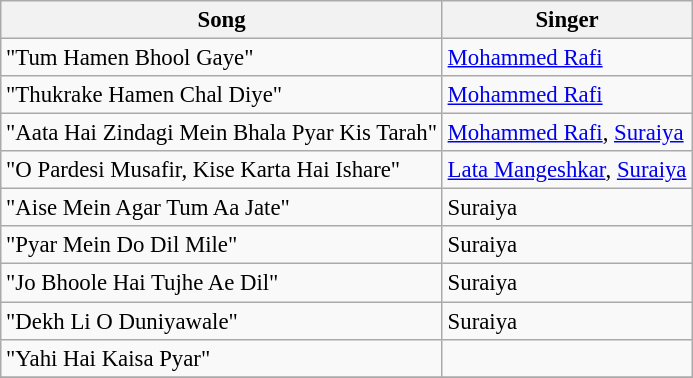<table class="wikitable" style="font-size:95%;">
<tr>
<th>Song</th>
<th>Singer</th>
</tr>
<tr>
<td>"Tum Hamen Bhool Gaye"</td>
<td><a href='#'>Mohammed Rafi</a></td>
</tr>
<tr>
<td>"Thukrake Hamen Chal Diye"</td>
<td><a href='#'>Mohammed Rafi</a></td>
</tr>
<tr>
<td>"Aata Hai Zindagi Mein Bhala Pyar Kis Tarah"</td>
<td><a href='#'>Mohammed Rafi</a>, <a href='#'>Suraiya</a></td>
</tr>
<tr>
<td>"O Pardesi Musafir, Kise Karta Hai Ishare"</td>
<td><a href='#'>Lata Mangeshkar</a>, <a href='#'>Suraiya</a></td>
</tr>
<tr>
<td>"Aise Mein Agar Tum Aa Jate"</td>
<td>Suraiya</td>
</tr>
<tr>
<td>"Pyar Mein Do Dil Mile"</td>
<td>Suraiya</td>
</tr>
<tr>
<td>"Jo Bhoole Hai Tujhe Ae Dil"</td>
<td>Suraiya</td>
</tr>
<tr>
<td>"Dekh Li O Duniyawale"</td>
<td>Suraiya</td>
</tr>
<tr>
<td>"Yahi Hai Kaisa Pyar"</td>
<td></td>
</tr>
<tr>
</tr>
</table>
